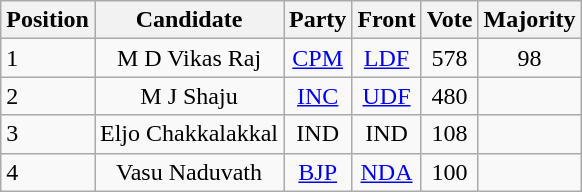<table class="wikitable">
<tr>
<th scope="col">Position</th>
<th scope="col">Candidate</th>
<th scope="col">Party</th>
<th scope="col">Front</th>
<th scope="col">Vote</th>
<th scope="col">Majority</th>
</tr>
<tr>
<td>1</td>
<td align="center">M D Vikas Raj</td>
<td align="center"><a href='#'>CPM</a></td>
<td align="center"><a href='#'>LDF</a></td>
<td align="center">578</td>
<td align="center">98</td>
</tr>
<tr>
<td>2</td>
<td align="center">M J Shaju</td>
<td align="center"><a href='#'>INC</a></td>
<td align="center"><a href='#'>UDF</a></td>
<td align="center">480</td>
<td align="center"></td>
</tr>
<tr>
<td>3</td>
<td align="center">Eljo Chakkalakkal</td>
<td align="center">IND</td>
<td align="center">IND</td>
<td align="center">108</td>
<td align="center"></td>
</tr>
<tr>
<td>4</td>
<td align="center">Vasu Naduvath</td>
<td align="center"><a href='#'>BJP</a></td>
<td align="center"><a href='#'>NDA</a></td>
<td align="center">100</td>
<td align="center"></td>
</tr>
</table>
